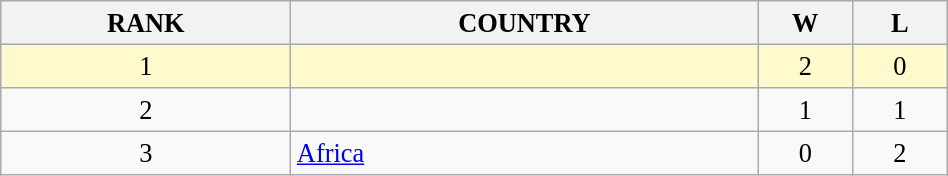<table class="wikitable" style=" text-align:center; font-size:110%;" width="50%">
<tr>
<th width="5">RANK</th>
<th width="45">COUNTRY</th>
<th width=10%>W</th>
<th width=10%>L</th>
</tr>
<tr style=background:lemonchiffon>
<td>1</td>
<td align=left></td>
<td>2</td>
<td>0</td>
</tr>
<tr>
<td>2</td>
<td align=left></td>
<td>1</td>
<td>1</td>
</tr>
<tr>
<td>3</td>
<td align=left> <a href='#'>Africa</a></td>
<td>0</td>
<td>2</td>
</tr>
</table>
